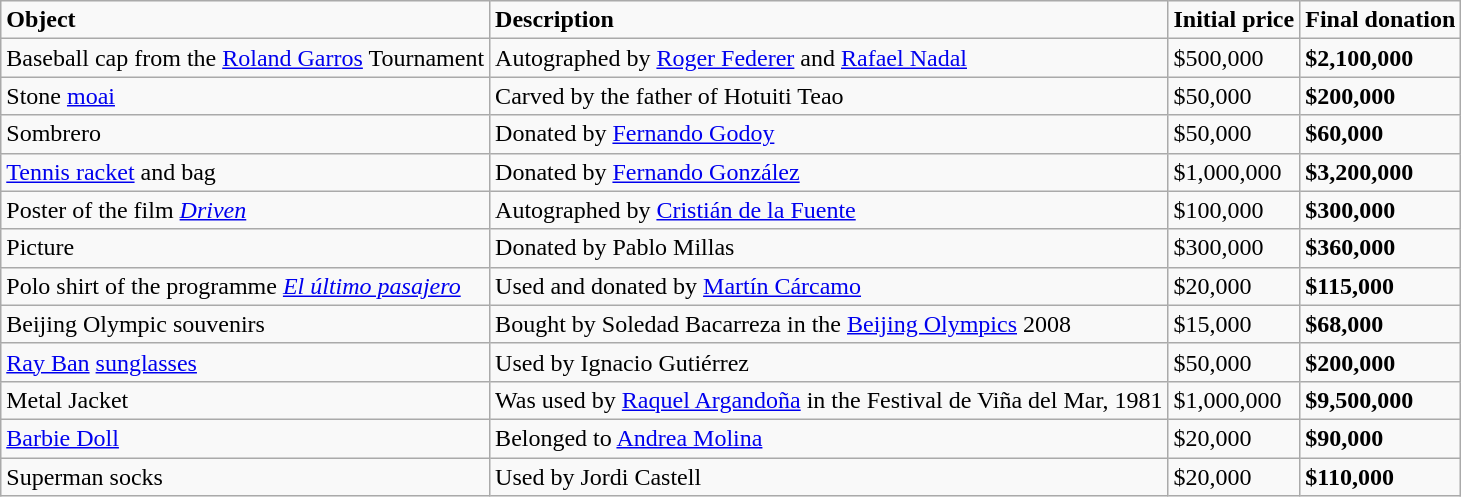<table class="wikitable">
<tr>
<td><strong>Object</strong></td>
<td><strong>Description</strong></td>
<td><strong>Initial price</strong></td>
<td><strong>Final donation</strong></td>
</tr>
<tr>
<td>Baseball cap from the <a href='#'>Roland Garros</a> Tournament</td>
<td>Autographed by <a href='#'>Roger Federer</a> and <a href='#'>Rafael Nadal</a></td>
<td>$500,000</td>
<td><strong>$2,100,000</strong></td>
</tr>
<tr>
<td>Stone <a href='#'>moai</a></td>
<td>Carved by the father of Hotuiti Teao</td>
<td>$50,000</td>
<td><strong>$200,000</strong></td>
</tr>
<tr>
<td>Sombrero</td>
<td>Donated by <a href='#'>Fernando Godoy</a></td>
<td>$50,000</td>
<td><strong>$60,000</strong></td>
</tr>
<tr>
<td><a href='#'>Tennis racket</a> and bag</td>
<td>Donated by <a href='#'>Fernando González</a></td>
<td>$1,000,000</td>
<td><strong>$3,200,000</strong></td>
</tr>
<tr>
<td>Poster of the film <em><a href='#'>Driven</a></em></td>
<td>Autographed by <a href='#'>Cristián de la Fuente</a></td>
<td>$100,000</td>
<td><strong>$300,000</strong></td>
</tr>
<tr>
<td>Picture</td>
<td>Donated by Pablo Millas</td>
<td>$300,000</td>
<td><strong>$360,000</strong></td>
</tr>
<tr>
<td>Polo shirt of the programme <em><a href='#'>El último pasajero</a></em></td>
<td>Used and donated by <a href='#'>Martín Cárcamo</a></td>
<td>$20,000</td>
<td><strong>$115,000</strong></td>
</tr>
<tr>
<td>Beijing Olympic souvenirs</td>
<td>Bought by Soledad Bacarreza in the <a href='#'>Beijing Olympics</a> 2008</td>
<td>$15,000</td>
<td><strong>$68,000</strong></td>
</tr>
<tr>
<td><a href='#'>Ray Ban</a> <a href='#'>sunglasses</a></td>
<td>Used by Ignacio Gutiérrez</td>
<td>$50,000</td>
<td><strong>$200,000</strong></td>
</tr>
<tr>
<td>Metal Jacket</td>
<td>Was used by <a href='#'>Raquel Argandoña</a> in the Festival de Viña del Mar, 1981</td>
<td>$1,000,000</td>
<td><strong>$9,500,000</strong></td>
</tr>
<tr>
<td><a href='#'>Barbie Doll</a></td>
<td>Belonged to <a href='#'>Andrea Molina</a></td>
<td>$20,000</td>
<td><strong>$90,000</strong></td>
</tr>
<tr>
<td>Superman socks</td>
<td>Used by Jordi Castell</td>
<td>$20,000</td>
<td><strong>$110,000</strong></td>
</tr>
</table>
